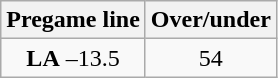<table class="wikitable">
<tr align="center">
<th style=>Pregame line</th>
<th style=>Over/under</th>
</tr>
<tr align="center">
<td><strong>LA</strong> –13.5</td>
<td>54</td>
</tr>
</table>
